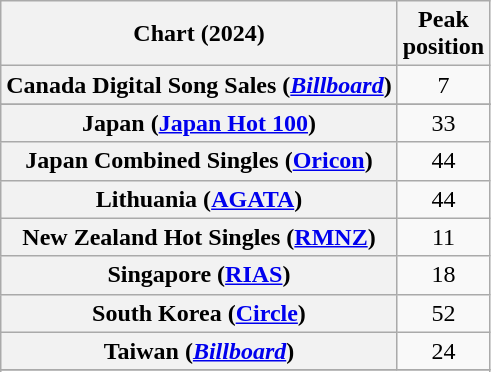<table class="wikitable sortable plainrowheaders" style="text-align:center">
<tr>
<th scope="col">Chart (2024)</th>
<th scope="col">Peak<br>position</th>
</tr>
<tr>
<th scope="row">Canada Digital Song Sales (<em><a href='#'>Billboard</a></em>)</th>
<td>7</td>
</tr>
<tr>
</tr>
<tr>
<th scope="row">Japan (<a href='#'>Japan Hot 100</a>)</th>
<td>33</td>
</tr>
<tr>
<th scope="row">Japan Combined Singles (<a href='#'>Oricon</a>)</th>
<td>44</td>
</tr>
<tr>
<th scope="row">Lithuania (<a href='#'>AGATA</a>)</th>
<td>44</td>
</tr>
<tr>
<th scope="row">New Zealand Hot Singles (<a href='#'>RMNZ</a>)</th>
<td>11</td>
</tr>
<tr>
<th scope="row">Singapore (<a href='#'>RIAS</a>)</th>
<td>18</td>
</tr>
<tr>
<th scope="row">South Korea (<a href='#'>Circle</a>)</th>
<td>52</td>
</tr>
<tr>
<th scope="row">Taiwan (<em><a href='#'>Billboard</a></em>)</th>
<td>24</td>
</tr>
<tr>
</tr>
<tr>
</tr>
</table>
